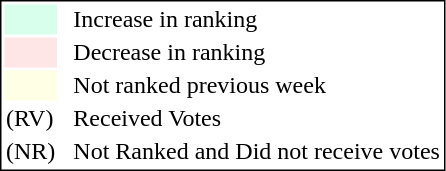<table style="border:1px solid black;">
<tr>
<td style="background:#D8FFEB; width:20px;"></td>
<td> </td>
<td>Increase in ranking</td>
</tr>
<tr>
<td style="background:#FFE6E6; width:20px;"></td>
<td> </td>
<td>Decrease in ranking</td>
</tr>
<tr>
<td style="background:#FFFFE6; width:20px;"></td>
<td> </td>
<td>Not ranked previous week</td>
</tr>
<tr>
<td>(RV)</td>
<td> </td>
<td>Received Votes</td>
</tr>
<tr>
<td>(NR)</td>
<td> </td>
<td>Not Ranked and Did not receive votes</td>
</tr>
</table>
